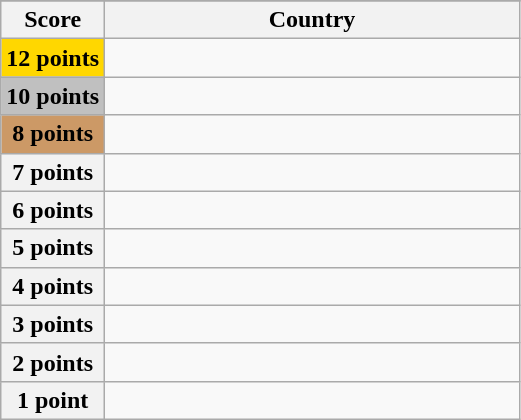<table class="wikitable">
<tr>
</tr>
<tr>
<th scope="col" width="20%">Score</th>
<th scope="col">Country</th>
</tr>
<tr>
<th scope="row" style="background:gold">12 points</th>
<td></td>
</tr>
<tr>
<th scope="row" style="background:silver">10 points</th>
<td></td>
</tr>
<tr>
<th scope="row" style="background:#CC9966">8 points</th>
<td></td>
</tr>
<tr>
<th scope="row">7 points</th>
<td></td>
</tr>
<tr>
<th scope="row">6 points</th>
<td></td>
</tr>
<tr>
<th scope="row">5 points</th>
<td></td>
</tr>
<tr>
<th scope="row">4 points</th>
<td></td>
</tr>
<tr>
<th scope="row">3 points</th>
<td></td>
</tr>
<tr>
<th scope="row">2 points</th>
<td></td>
</tr>
<tr>
<th scope="row">1 point</th>
<td></td>
</tr>
</table>
